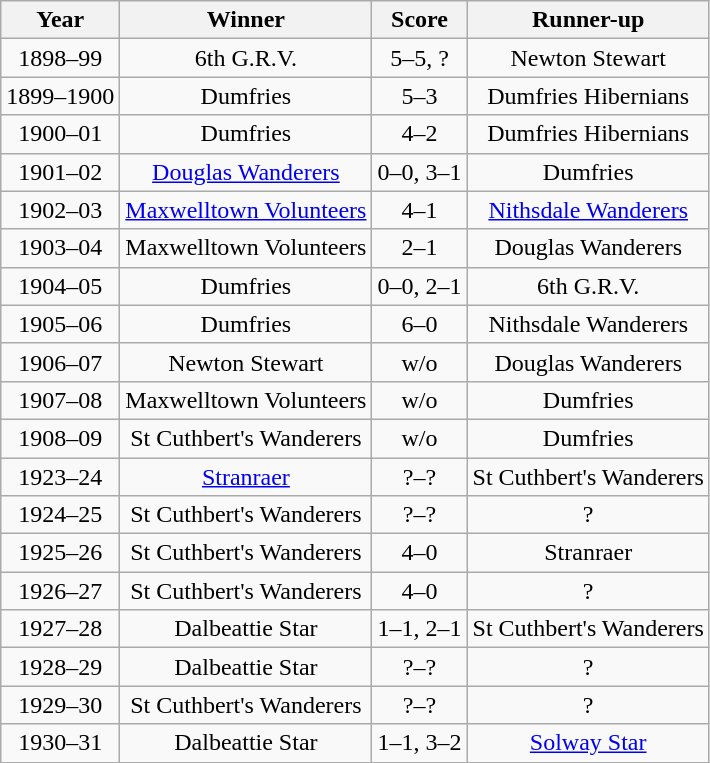<table class="wikitable sortable" style="font-size:100%; text-align:center">
<tr>
<th>Year</th>
<th>Winner</th>
<th>Score</th>
<th>Runner-up</th>
</tr>
<tr>
<td>1898–99</td>
<td>6th G.R.V.</td>
<td>5–5, ?</td>
<td>Newton Stewart</td>
</tr>
<tr>
<td>1899–1900</td>
<td>Dumfries</td>
<td>5–3</td>
<td>Dumfries Hibernians</td>
</tr>
<tr>
<td>1900–01</td>
<td>Dumfries</td>
<td>4–2</td>
<td>Dumfries Hibernians</td>
</tr>
<tr>
<td>1901–02</td>
<td><a href='#'>Douglas Wanderers</a></td>
<td>0–0, 3–1</td>
<td>Dumfries</td>
</tr>
<tr>
<td>1902–03</td>
<td><a href='#'>Maxwelltown Volunteers</a></td>
<td>4–1</td>
<td><a href='#'>Nithsdale Wanderers</a></td>
</tr>
<tr>
<td>1903–04</td>
<td>Maxwelltown Volunteers</td>
<td>2–1</td>
<td>Douglas Wanderers</td>
</tr>
<tr>
<td>1904–05</td>
<td>Dumfries</td>
<td>0–0, 2–1</td>
<td>6th G.R.V.</td>
</tr>
<tr>
<td>1905–06</td>
<td>Dumfries</td>
<td>6–0</td>
<td>Nithsdale Wanderers</td>
</tr>
<tr>
<td>1906–07</td>
<td>Newton Stewart</td>
<td>w/o</td>
<td>Douglas Wanderers</td>
</tr>
<tr>
<td>1907–08</td>
<td>Maxwelltown Volunteers</td>
<td>w/o</td>
<td>Dumfries</td>
</tr>
<tr>
<td>1908–09</td>
<td>St Cuthbert's Wanderers</td>
<td>w/o</td>
<td>Dumfries</td>
</tr>
<tr>
<td>1923–24</td>
<td><a href='#'>Stranraer</a></td>
<td>?–?</td>
<td>St Cuthbert's Wanderers</td>
</tr>
<tr>
<td>1924–25</td>
<td>St Cuthbert's Wanderers</td>
<td>?–?</td>
<td>?</td>
</tr>
<tr>
<td>1925–26</td>
<td>St Cuthbert's Wanderers</td>
<td>4–0</td>
<td>Stranraer</td>
</tr>
<tr>
<td>1926–27</td>
<td>St Cuthbert's Wanderers</td>
<td>4–0</td>
<td>?</td>
</tr>
<tr>
<td>1927–28</td>
<td>Dalbeattie Star</td>
<td>1–1, 2–1</td>
<td>St Cuthbert's Wanderers</td>
</tr>
<tr>
<td>1928–29</td>
<td>Dalbeattie Star</td>
<td>?–?</td>
<td>?</td>
</tr>
<tr>
<td>1929–30</td>
<td>St Cuthbert's Wanderers</td>
<td>?–?</td>
<td>?</td>
</tr>
<tr>
<td>1930–31</td>
<td>Dalbeattie Star</td>
<td>1–1, 3–2</td>
<td><a href='#'>Solway Star</a></td>
</tr>
</table>
